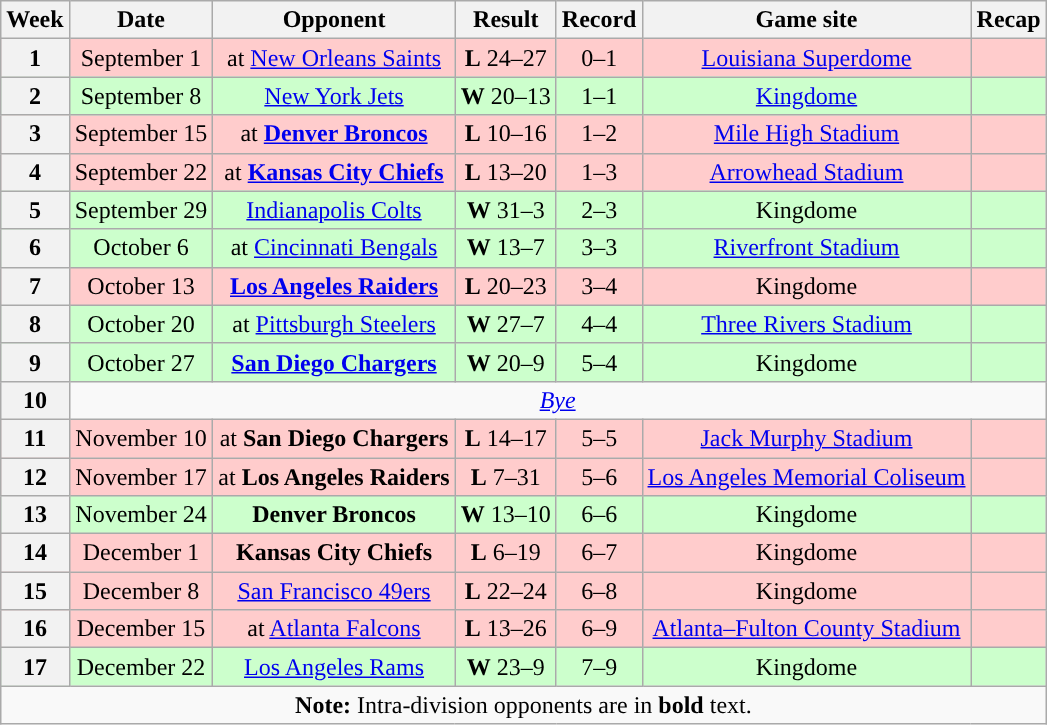<table class="wikitable" style="text-align:center">
<tr>
<th>Week</th>
<th>Date</th>
<th>Opponent</th>
<th>Result</th>
<th>Record</th>
<th>Game site</th>
<th>Recap</th>
</tr>
<tr style="background:#fcc">
<th>1</th>
<td>September 1</td>
<td>at <a href='#'>New Orleans Saints</a></td>
<td><strong>L</strong> 24–27</td>
<td>0–1</td>
<td><a href='#'>Louisiana Superdome</a></td>
<td></td>
</tr>
<tr style="background:#cfc">
<th>2</th>
<td>September 8</td>
<td><a href='#'>New York Jets</a></td>
<td><strong>W</strong> 20–13</td>
<td>1–1</td>
<td><a href='#'>Kingdome</a></td>
<td></td>
</tr>
<tr style="background:#fcc">
<th>3</th>
<td>September 15</td>
<td>at <strong><a href='#'>Denver Broncos</a></strong></td>
<td><strong>L</strong> 10–16</td>
<td>1–2</td>
<td><a href='#'>Mile High Stadium</a></td>
<td></td>
</tr>
<tr style="background:#fcc">
<th>4</th>
<td>September 22</td>
<td>at <strong><a href='#'>Kansas City Chiefs</a></strong></td>
<td><strong>L</strong> 13–20</td>
<td>1–3</td>
<td><a href='#'>Arrowhead Stadium</a></td>
<td></td>
</tr>
<tr style="background:#cfc">
<th>5</th>
<td>September 29</td>
<td><a href='#'>Indianapolis Colts</a></td>
<td><strong>W</strong> 31–3</td>
<td>2–3</td>
<td>Kingdome</td>
<td></td>
</tr>
<tr style="background:#cfc">
<th>6</th>
<td>October 6</td>
<td>at <a href='#'>Cincinnati Bengals</a></td>
<td><strong>W</strong> 13–7</td>
<td>3–3</td>
<td><a href='#'>Riverfront Stadium</a></td>
<td></td>
</tr>
<tr style="background:#fcc">
<th>7</th>
<td>October 13</td>
<td><strong><a href='#'>Los Angeles Raiders</a></strong></td>
<td><strong>L</strong> 20–23 </td>
<td>3–4</td>
<td>Kingdome</td>
<td></td>
</tr>
<tr style="background:#cfc">
<th>8</th>
<td>October 20</td>
<td>at <a href='#'>Pittsburgh Steelers</a></td>
<td><strong>W</strong> 27–7</td>
<td>4–4</td>
<td><a href='#'>Three Rivers Stadium</a></td>
<td></td>
</tr>
<tr style="background:#cfc">
<th>9</th>
<td>October 27</td>
<td><strong><a href='#'>San Diego Chargers</a></strong></td>
<td><strong>W</strong> 20–9</td>
<td>5–4</td>
<td>Kingdome</td>
<td></td>
</tr>
<tr>
<th>10</th>
<td colspan="6"><em><a href='#'>Bye</a></em></td>
</tr>
<tr style="background:#fcc">
<th>11</th>
<td>November 10</td>
<td>at <strong>San Diego Chargers</strong></td>
<td><strong>L</strong> 14–17</td>
<td>5–5</td>
<td><a href='#'>Jack Murphy Stadium</a></td>
<td></td>
</tr>
<tr style="background:#fcc">
<th>12</th>
<td>November 17</td>
<td>at <strong>Los Angeles Raiders</strong></td>
<td><strong>L</strong> 7–31</td>
<td>5–6</td>
<td><a href='#'>Los Angeles Memorial Coliseum</a></td>
<td></td>
</tr>
<tr style="background:#cfc">
<th>13</th>
<td>November 24</td>
<td><strong>Denver Broncos</strong></td>
<td><strong>W</strong> 13–10</td>
<td>6–6</td>
<td>Kingdome</td>
<td></td>
</tr>
<tr style="background:#fcc">
<th>14</th>
<td>December 1</td>
<td><strong>Kansas City Chiefs</strong></td>
<td><strong>L</strong> 6–19</td>
<td>6–7</td>
<td>Kingdome</td>
<td></td>
</tr>
<tr style="background:#fcc">
<th>15</th>
<td>December 8</td>
<td><a href='#'>San Francisco 49ers</a></td>
<td><strong>L</strong> 22–24</td>
<td>6–8</td>
<td>Kingdome</td>
<td></td>
</tr>
<tr style="background:#fcc">
<th>16</th>
<td>December 15</td>
<td>at <a href='#'>Atlanta Falcons</a></td>
<td><strong>L</strong> 13–26</td>
<td>6–9</td>
<td><a href='#'>Atlanta–Fulton County Stadium</a></td>
<td></td>
</tr>
<tr style="background:#cfc">
<th>17</th>
<td>December 22</td>
<td><a href='#'>Los Angeles Rams</a></td>
<td><strong>W</strong> 23–9</td>
<td>7–9</td>
<td>Kingdome</td>
<td></td>
</tr>
<tr>
<td colspan="8"><strong>Note:</strong> Intra-division opponents are in <strong>bold</strong> text.</td>
</tr>
</table>
